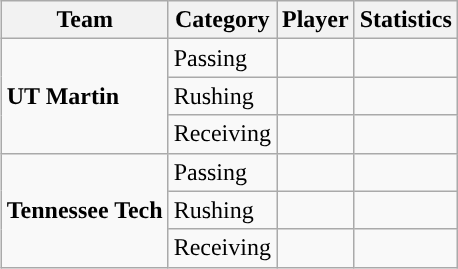<table class="wikitable" style="float: right;">
<tr>
<th>Team</th>
<th>Category</th>
<th>Player</th>
<th>Statistics</th>
</tr>
<tr>
<td rowspan=3><strong>UT Martin</strong></td>
<td>Passing</td>
<td></td>
<td></td>
</tr>
<tr>
<td>Rushing</td>
<td></td>
<td></td>
</tr>
<tr>
<td>Receiving</td>
<td></td>
<td></td>
</tr>
<tr>
<td rowspan=3><strong>Tennessee Tech</strong></td>
<td>Passing</td>
<td></td>
<td></td>
</tr>
<tr>
<td>Rushing</td>
<td></td>
<td></td>
</tr>
<tr>
<td>Receiving</td>
<td></td>
<td></td>
</tr>
</table>
